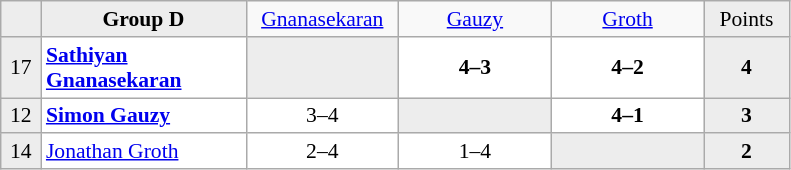<table class="wikitable" style="font-size:90%">
<tr style="text-align:center;">
<td style="background-color:#ededed;" width="20"></td>
<td style="background-color:#ededed;" width="130" style="text-align:center;"><strong>Group D</strong></td>
<td width="95"> <a href='#'>Gnanasekaran</a></td>
<td width="95"> <a href='#'>Gauzy</a></td>
<td width="95"> <a href='#'>Groth</a></td>
<td style="background-color:#ededed;" width="50">Points</td>
</tr>
<tr style="text-align:center;background-color:#ffffff;">
<td style="background-color:#ededed;">17</td>
<td style="text-align:left;"> <strong><a href='#'>Sathiyan Gnanasekaran</a></strong></td>
<td style="background-color:#ededed;"></td>
<td><strong>4–3</strong></td>
<td><strong>4–2</strong></td>
<td style="background-color:#ededed;"><strong>4</strong></td>
</tr>
<tr style="text-align:center;background-color:#ffffff;">
<td style="background-color:#ededed;">12</td>
<td style="text-align:left;"> <strong><a href='#'>Simon Gauzy</a></strong></td>
<td>3–4</td>
<td style="background-color:#ededed;"></td>
<td><strong>4–1</strong></td>
<td style="background-color:#ededed;"><strong>3</strong></td>
</tr>
<tr style="text-align:center;background-color:#ffffff;">
<td style="background-color:#ededed;">14</td>
<td style="text-align:left;"> <a href='#'>Jonathan Groth</a></td>
<td>2–4</td>
<td>1–4</td>
<td style="background-color:#ededed;"></td>
<td style="background-color:#ededed;"><strong>2</strong></td>
</tr>
</table>
